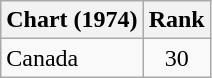<table class="wikitable">
<tr>
<th align="left">Chart (1974)</th>
<th style="text-align:center;">Rank</th>
</tr>
<tr>
<td>Canada</td>
<td style="text-align:center;">30</td>
</tr>
</table>
